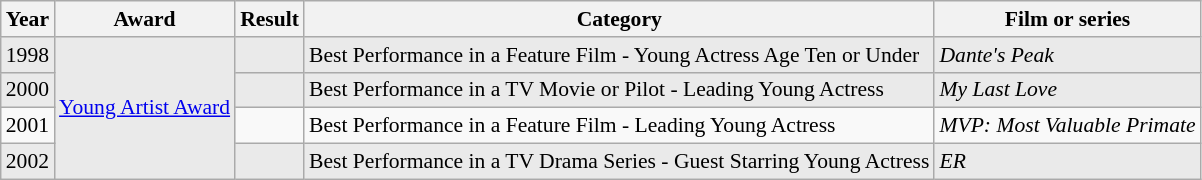<table class="wikitable" style="font-size: 90%;">
<tr>
<th>Year</th>
<th>Award</th>
<th>Result</th>
<th>Category</th>
<th>Film or series</th>
</tr>
<tr style="background-color: #EAEAEA;">
<td>1998</td>
<td rowspan=4><a href='#'>Young Artist Award</a></td>
<td></td>
<td>Best Performance in a Feature Film - Young Actress Age Ten or Under</td>
<td><em>Dante's Peak</em></td>
</tr>
<tr style="background-color: #EAEAEA;">
<td>2000</td>
<td></td>
<td>Best Performance in a TV Movie or Pilot - Leading Young Actress</td>
<td><em>My Last Love</em></td>
</tr>
<tr>
<td>2001</td>
<td></td>
<td>Best Performance in a Feature Film - Leading Young Actress</td>
<td><em>MVP: Most Valuable Primate</em></td>
</tr>
<tr style="background-color: #EAEAEA;">
<td>2002</td>
<td></td>
<td>Best Performance in a TV Drama Series - Guest Starring Young Actress</td>
<td><em>ER</em></td>
</tr>
</table>
